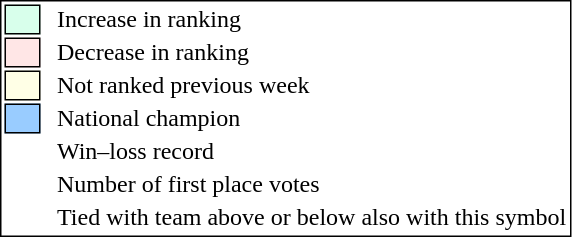<table style="border:1px solid black;">
<tr>
<td style="background:#D8FFEB; width:20px; border:1px solid black;"></td>
<td> </td>
<td>Increase in ranking</td>
</tr>
<tr>
<td style="background:#FFE6E6; width:20px; border:1px solid black;"></td>
<td> </td>
<td>Decrease in ranking</td>
</tr>
<tr>
<td style="background:#FFFFE6; width:20px; border:1px solid black;"></td>
<td> </td>
<td>Not ranked previous week</td>
</tr>
<tr>
<td style="background:#9cf; width:20px; border:1px solid black;"></td>
<td> </td>
<td>National champion</td>
</tr>
<tr>
<td></td>
<td> </td>
<td>Win–loss record</td>
</tr>
<tr>
<td></td>
<td> </td>
<td>Number of first place votes</td>
</tr>
<tr>
<td></td>
<td></td>
<td>Tied with team above or below also with this symbol</td>
</tr>
</table>
